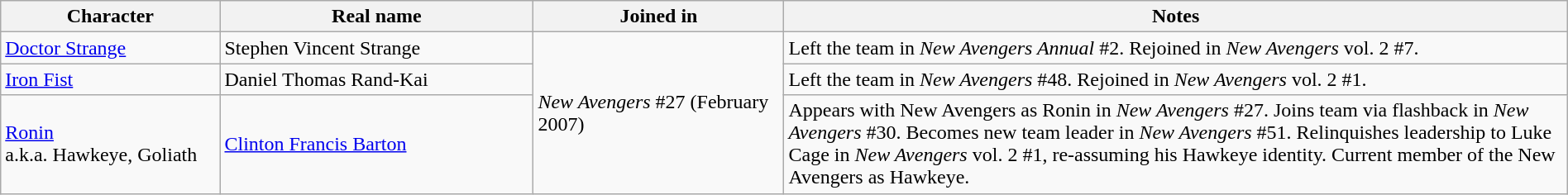<table class="wikitable" width=100%>
<tr>
<th width=14%>Character</th>
<th width=20%>Real name</th>
<th width=16%>Joined in</th>
<th>Notes</th>
</tr>
<tr>
<td><a href='#'>Doctor Strange</a></td>
<td>Stephen Vincent Strange</td>
<td rowspan="3"><em>New Avengers</em> #27 (February 2007)</td>
<td>Left the team in <em>New Avengers Annual</em> #2. Rejoined in <em>New Avengers</em> vol. 2 #7.</td>
</tr>
<tr>
<td><a href='#'>Iron Fist</a></td>
<td>Daniel Thomas Rand-Kai</td>
<td>Left the team in <em>New Avengers</em> #48. Rejoined in <em>New Avengers</em> vol. 2 #1.</td>
</tr>
<tr>
<td><a href='#'>Ronin</a><br>a.k.a. Hawkeye, Goliath</td>
<td><a href='#'>Clinton Francis Barton</a></td>
<td>Appears with New Avengers as Ronin in <em>New Avengers</em> #27. Joins team via flashback in <em>New Avengers</em> #30. Becomes new team leader in <em>New Avengers</em> #51. Relinquishes leadership to Luke Cage in <em>New Avengers</em> vol. 2 #1, re-assuming his Hawkeye identity. Current member of the New Avengers as Hawkeye.</td>
</tr>
</table>
